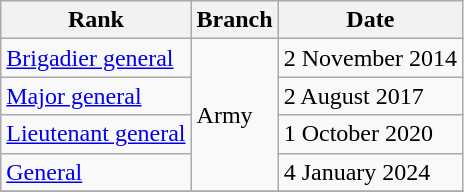<table class="wikitable">
<tr>
<th>Rank</th>
<th>Branch</th>
<th>Date</th>
</tr>
<tr>
<td> <a href='#'>Brigadier general</a></td>
<td rowspan=4>Army</td>
<td>2 November 2014</td>
</tr>
<tr>
<td> <a href='#'>Major general</a></td>
<td>2 August 2017</td>
</tr>
<tr>
<td> <a href='#'>Lieutenant general</a></td>
<td>1 October 2020</td>
</tr>
<tr>
<td> <a href='#'>General</a></td>
<td>4 January 2024</td>
</tr>
<tr>
</tr>
</table>
